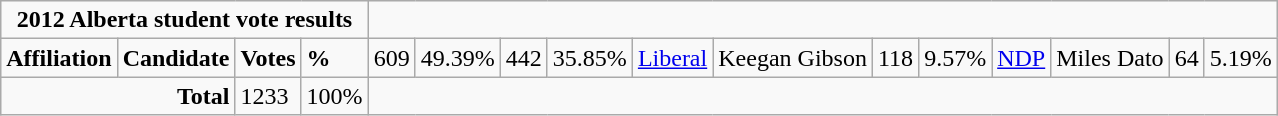<table class="wikitable">
<tr>
<td colspan="5" align=center><strong>2012 Alberta student vote results</strong></td>
</tr>
<tr>
<td colspan="2"><strong>Affiliation</strong></td>
<td><strong>Candidate</strong></td>
<td><strong>Votes</strong></td>
<td><strong>%</strong><br></td>
<td>609</td>
<td>49.39%<br></td>
<td>442</td>
<td>35.85%<br></td>
<td><a href='#'>Liberal</a></td>
<td>Keegan Gibson</td>
<td>118</td>
<td>9.57%<br></td>
<td><a href='#'>NDP</a></td>
<td>Miles Dato</td>
<td>64</td>
<td>5.19%</td>
</tr>
<tr>
<td colspan="3" align="right"><strong>Total</strong></td>
<td>1233</td>
<td>100%</td>
</tr>
</table>
